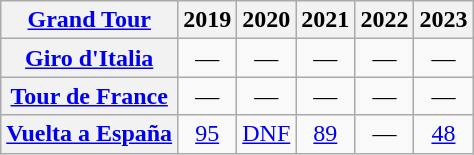<table class="wikitable plainrowheaders">
<tr>
<th scope="col"><a href='#'>Grand Tour</a></th>
<th scope="col">2019</th>
<th scope="col">2020</th>
<th scope="col">2021</th>
<th scope="col">2022</th>
<th scope="col">2023</th>
</tr>
<tr style="text-align:center;">
<th scope="row"> <a href='#'>Giro d'Italia</a></th>
<td>—</td>
<td>—</td>
<td>—</td>
<td>—</td>
<td>—</td>
</tr>
<tr style="text-align:center;">
<th scope="row"> <a href='#'>Tour de France</a></th>
<td>—</td>
<td>—</td>
<td>—</td>
<td>—</td>
<td>—</td>
</tr>
<tr style="text-align:center;">
<th scope="row"> <a href='#'>Vuelta a España</a></th>
<td><a href='#'>95</a></td>
<td><a href='#'>DNF</a></td>
<td><a href='#'>89</a></td>
<td>—</td>
<td><a href='#'>48</a></td>
</tr>
</table>
